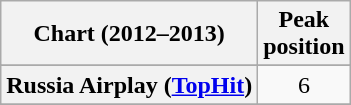<table class="wikitable plainrowheaders sortable" style="text-align:center;">
<tr>
<th scope="col">Chart (2012–2013)</th>
<th scope="col">Peak<br>position</th>
</tr>
<tr>
</tr>
<tr>
</tr>
<tr>
</tr>
<tr>
</tr>
<tr>
</tr>
<tr>
<th scope="row">Russia Airplay (<a href='#'>TopHit</a>)</th>
<td>6</td>
</tr>
<tr>
</tr>
</table>
